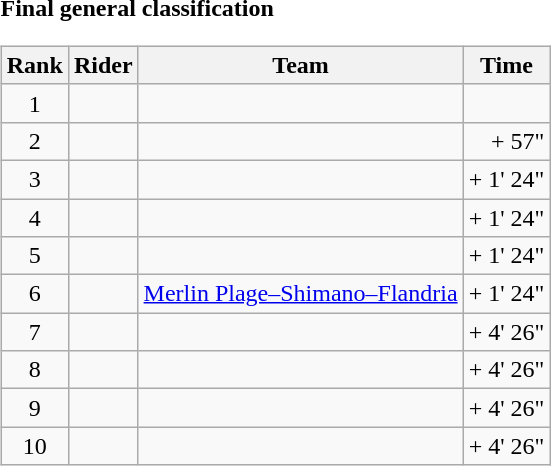<table>
<tr>
<td><strong>Final general classification</strong><br><table class="wikitable">
<tr>
<th scope="col">Rank</th>
<th scope="col">Rider</th>
<th scope="col">Team</th>
<th scope="col">Time</th>
</tr>
<tr>
<td style="text-align:center;">1</td>
<td></td>
<td></td>
<td style="text-align:right;"></td>
</tr>
<tr>
<td style="text-align:center;">2</td>
<td></td>
<td></td>
<td style="text-align:right;">+ 57"</td>
</tr>
<tr>
<td style="text-align:center;">3</td>
<td></td>
<td></td>
<td style="text-align:right;">+ 1' 24"</td>
</tr>
<tr>
<td style="text-align:center;">4</td>
<td></td>
<td></td>
<td style="text-align:right;">+ 1' 24"</td>
</tr>
<tr>
<td style="text-align:center;">5</td>
<td></td>
<td></td>
<td style="text-align:right;">+ 1' 24"</td>
</tr>
<tr>
<td style="text-align:center;">6</td>
<td></td>
<td><a href='#'>Merlin Plage–Shimano–Flandria</a></td>
<td style="text-align:right;">+ 1' 24"</td>
</tr>
<tr>
<td style="text-align:center;">7</td>
<td></td>
<td></td>
<td style="text-align:right;">+ 4' 26"</td>
</tr>
<tr>
<td style="text-align:center;">8</td>
<td></td>
<td></td>
<td style="text-align:right;">+ 4' 26"</td>
</tr>
<tr>
<td style="text-align:center;">9</td>
<td></td>
<td></td>
<td style="text-align:right;">+ 4' 26"</td>
</tr>
<tr>
<td style="text-align:center;">10</td>
<td></td>
<td></td>
<td style="text-align:right;">+ 4' 26"</td>
</tr>
</table>
</td>
</tr>
</table>
